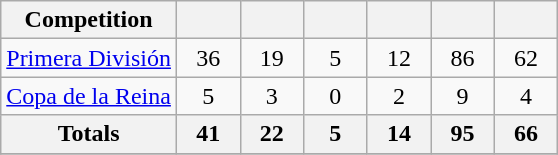<table class="wikitable" style="text-align:center">
<tr>
<th>Competition</th>
<th width=35></th>
<th width=35></th>
<th width=35></th>
<th width=35></th>
<th width=35></th>
<th width=35></th>
</tr>
<tr>
<td><a href='#'>Primera División</a></td>
<td>36</td>
<td>19</td>
<td>5</td>
<td>12</td>
<td>86</td>
<td>62</td>
</tr>
<tr>
<td><a href='#'>Copa de la Reina</a></td>
<td>5</td>
<td>3</td>
<td>0</td>
<td>2</td>
<td>9</td>
<td>4</td>
</tr>
<tr>
<th>Totals</th>
<th>41</th>
<th>22</th>
<th>5</th>
<th>14</th>
<th>95</th>
<th>66</th>
</tr>
<tr>
</tr>
</table>
